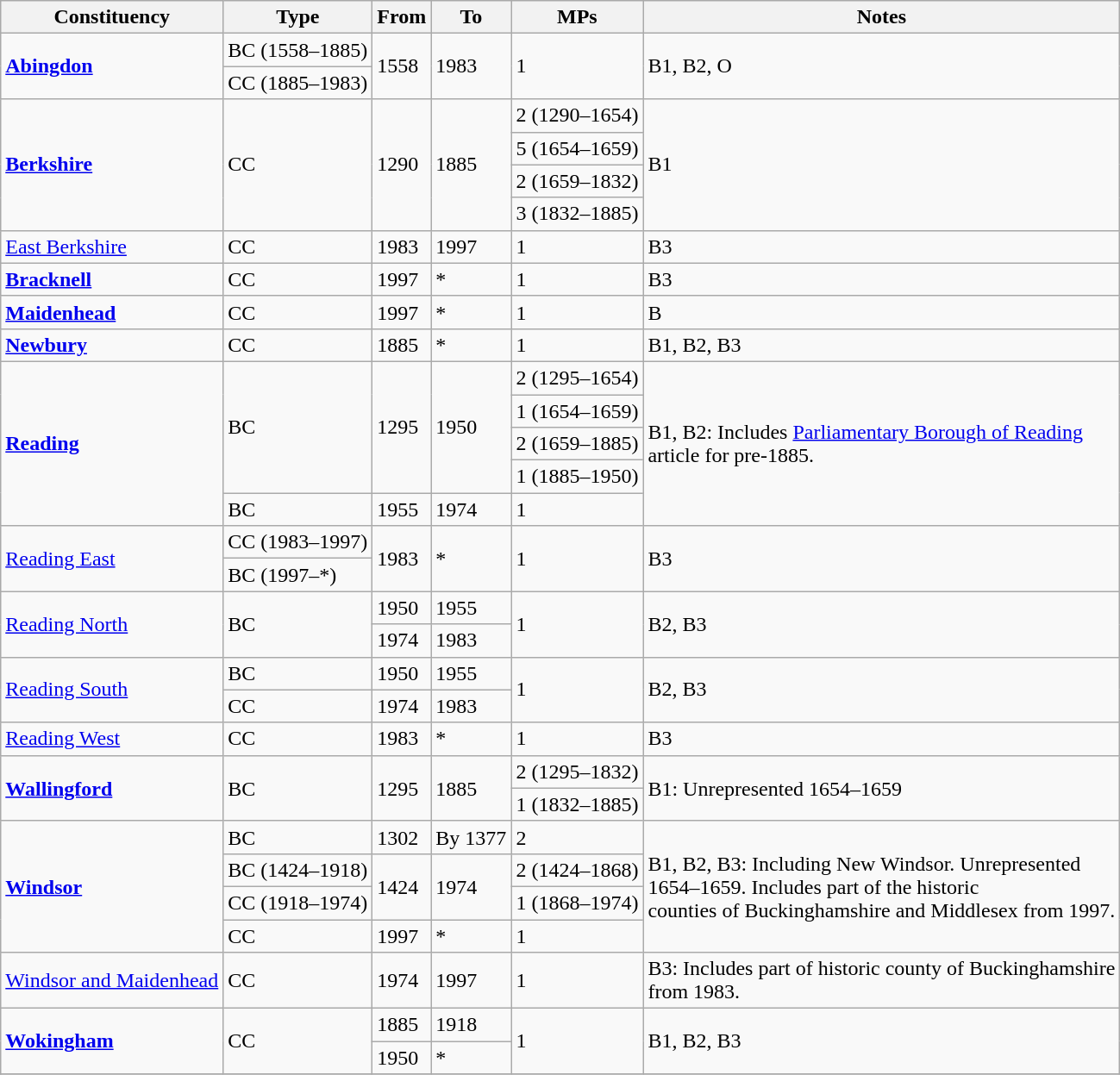<table class="wikitable">
<tr>
<th>Constituency</th>
<th>Type</th>
<th>From</th>
<th>To</th>
<th>MPs</th>
<th>Notes</th>
</tr>
<tr>
<td rowspan="2"><strong><a href='#'>Abingdon</a></strong></td>
<td>BC (1558–1885)</td>
<td rowspan="2">1558</td>
<td rowspan="2">1983</td>
<td rowspan="2">1</td>
<td rowspan="2">B1, B2, O</td>
</tr>
<tr>
<td>CC (1885–1983)</td>
</tr>
<tr>
<td rowspan="4"><strong><a href='#'>Berkshire</a></strong></td>
<td rowspan="4">CC</td>
<td rowspan="4">1290</td>
<td rowspan="4">1885</td>
<td>2 (1290–1654)</td>
<td rowspan="4">B1</td>
</tr>
<tr>
<td>5 (1654–1659)</td>
</tr>
<tr>
<td>2 (1659–1832)</td>
</tr>
<tr>
<td>3 (1832–1885)</td>
</tr>
<tr>
<td><a href='#'>East Berkshire</a></td>
<td>CC</td>
<td>1983</td>
<td>1997</td>
<td>1</td>
<td>B3</td>
</tr>
<tr>
<td><strong><a href='#'>Bracknell</a></strong></td>
<td>CC</td>
<td>1997</td>
<td>*</td>
<td>1</td>
<td>B3</td>
</tr>
<tr>
<td><strong><a href='#'>Maidenhead</a></strong></td>
<td>CC</td>
<td>1997</td>
<td>*</td>
<td>1</td>
<td>B</td>
</tr>
<tr>
<td><strong><a href='#'>Newbury</a></strong></td>
<td>CC</td>
<td>1885</td>
<td>*</td>
<td>1</td>
<td>B1, B2, B3</td>
</tr>
<tr>
<td rowspan="5"><strong><a href='#'>Reading</a></strong></td>
<td rowspan="4">BC</td>
<td rowspan="4">1295</td>
<td rowspan="4">1950</td>
<td>2 (1295–1654)</td>
<td rowspan="5">B1, B2: Includes <a href='#'>Parliamentary Borough of Reading</a><br> article for pre-1885.</td>
</tr>
<tr>
<td>1 (1654–1659)</td>
</tr>
<tr>
<td>2 (1659–1885)</td>
</tr>
<tr>
<td>1 (1885–1950)</td>
</tr>
<tr>
<td>BC</td>
<td>1955</td>
<td>1974</td>
<td>1</td>
</tr>
<tr>
<td rowspan="2"><a href='#'>Reading East</a></td>
<td>CC (1983–1997)</td>
<td rowspan="2">1983</td>
<td rowspan="2">*</td>
<td rowspan="2">1</td>
<td rowspan="2">B3</td>
</tr>
<tr>
<td>BC (1997–*)</td>
</tr>
<tr>
<td rowspan="2"><a href='#'>Reading North</a></td>
<td rowspan="2">BC</td>
<td>1950</td>
<td>1955</td>
<td rowspan="2">1</td>
<td rowspan="2">B2, B3</td>
</tr>
<tr>
<td>1974</td>
<td>1983</td>
</tr>
<tr>
<td rowspan="2"><a href='#'>Reading South</a></td>
<td>BC</td>
<td>1950</td>
<td>1955</td>
<td rowspan="2">1</td>
<td rowspan="2">B2, B3</td>
</tr>
<tr>
<td>CC</td>
<td>1974</td>
<td>1983</td>
</tr>
<tr>
<td><a href='#'>Reading West</a></td>
<td>CC</td>
<td>1983</td>
<td>*</td>
<td>1</td>
<td>B3</td>
</tr>
<tr>
<td rowspan="2"><strong><a href='#'>Wallingford</a></strong></td>
<td rowspan="2">BC</td>
<td rowspan="2">1295</td>
<td rowspan="2">1885</td>
<td>2 (1295–1832)</td>
<td rowspan="2">B1: Unrepresented 1654–1659</td>
</tr>
<tr>
<td>1 (1832–1885)</td>
</tr>
<tr>
<td rowspan="4"><strong><a href='#'>Windsor</a></strong></td>
<td>BC</td>
<td>1302</td>
<td>By 1377</td>
<td>2</td>
<td rowspan="4">B1, B2, B3: Including New Windsor. Unrepresented <br> 1654–1659. Includes part of the historic <br>counties of Buckinghamshire and Middlesex from 1997.</td>
</tr>
<tr>
<td>BC (1424–1918)</td>
<td rowspan="2">1424</td>
<td rowspan="2">1974</td>
<td>2 (1424–1868)</td>
</tr>
<tr>
<td>CC (1918–1974)</td>
<td>1 (1868–1974)</td>
</tr>
<tr>
<td>CC</td>
<td>1997</td>
<td>*</td>
<td>1</td>
</tr>
<tr>
<td><a href='#'>Windsor and Maidenhead</a></td>
<td>CC</td>
<td>1974</td>
<td>1997</td>
<td>1</td>
<td>B3: Includes part of historic county of Buckinghamshire <br>from 1983.</td>
</tr>
<tr>
<td rowspan="2"><strong><a href='#'>Wokingham</a></strong></td>
<td rowspan="2">CC</td>
<td>1885</td>
<td>1918</td>
<td rowspan="2">1</td>
<td rowspan="2">B1, B2, B3</td>
</tr>
<tr>
<td>1950</td>
<td>*</td>
</tr>
<tr>
</tr>
</table>
